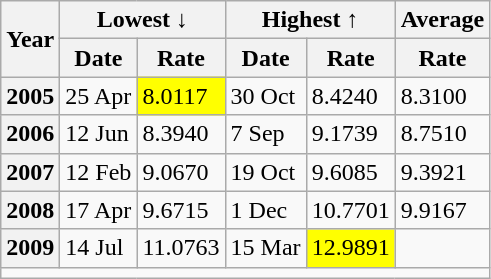<table class="wikitable">
<tr>
<th bgcolor=ececec rowspan=2>Year</th>
<th bgcolor=ececec colspan=2>Lowest ↓</th>
<th bgcolor=ececec colspan=2>Highest ↑</th>
<th bgcolor=ececec>Average</th>
</tr>
<tr>
<th bgcolor=ececec>Date</th>
<th bgcolor=ececec>Rate</th>
<th bgcolor=ececec>Date</th>
<th bgcolor=ececec>Rate</th>
<th bgcolor=ececec>Rate</th>
</tr>
<tr>
<th>2005</th>
<td>25 Apr</td>
<td style="background:yellow">8.0117</td>
<td>30 Oct</td>
<td>8.4240</td>
<td>8.3100</td>
</tr>
<tr>
<th>2006</th>
<td>12 Jun</td>
<td>8.3940</td>
<td>7 Sep</td>
<td>9.1739</td>
<td>8.7510</td>
</tr>
<tr>
<th>2007</th>
<td>12 Feb</td>
<td>9.0670</td>
<td>19 Oct</td>
<td>9.6085</td>
<td>9.3921</td>
</tr>
<tr>
<th>2008</th>
<td>17 Apr</td>
<td>9.6715</td>
<td>1 Dec</td>
<td>10.7701</td>
<td>9.9167</td>
</tr>
<tr>
<th>2009</th>
<td>14 Jul</td>
<td>11.0763</td>
<td>15 Mar</td>
<td style="background:yellow">12.9891</td>
<td></td>
</tr>
<tr>
<td colspan=6></td>
</tr>
</table>
